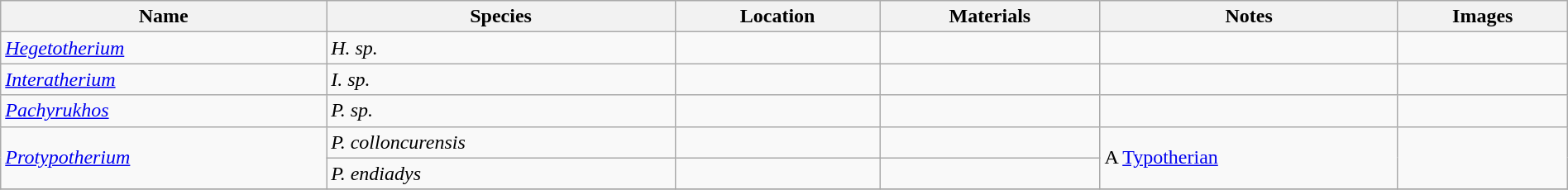<table class="wikitable" align="center" width="100%">
<tr>
<th>Name</th>
<th>Species</th>
<th>Location</th>
<th>Materials</th>
<th>Notes</th>
<th>Images</th>
</tr>
<tr>
<td><em><a href='#'>Hegetotherium</a></em></td>
<td><em>H. sp.</em></td>
<td></td>
<td></td>
<td></td>
<td></td>
</tr>
<tr>
<td><em><a href='#'>Interatherium</a></em></td>
<td><em>I. sp.</em></td>
<td></td>
<td></td>
<td></td>
<td></td>
</tr>
<tr>
<td><em><a href='#'>Pachyrukhos</a></em></td>
<td><em>P. sp.</em></td>
<td></td>
<td></td>
<td></td>
<td></td>
</tr>
<tr>
<td rowspan = 2><em><a href='#'>Protypotherium</a></em></td>
<td><em>P. colloncurensis</em></td>
<td></td>
<td></td>
<td rowspan = 2>A <a href='#'>Typotherian</a></td>
<td rowspan = 2></td>
</tr>
<tr>
<td><em>P. endiadys</em></td>
<td></td>
<td></td>
</tr>
<tr>
</tr>
</table>
